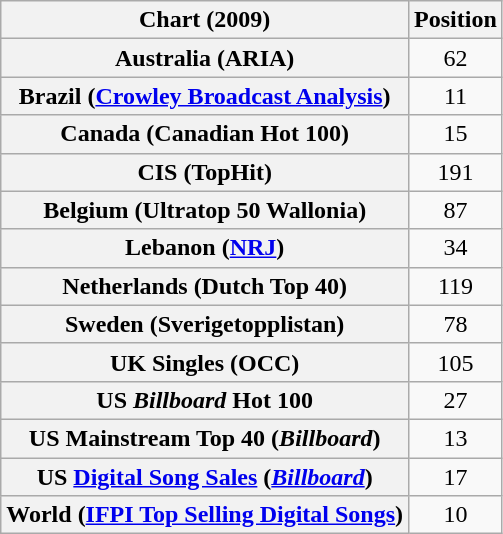<table class="wikitable sortable plainrowheaders" style="text-align:center">
<tr>
<th scope="col">Chart (2009)</th>
<th scope="col">Position</th>
</tr>
<tr>
<th scope="row">Australia (ARIA)</th>
<td style="text-align:center;">62</td>
</tr>
<tr>
<th scope="row">Brazil (<a href='#'>Crowley Broadcast Analysis</a>)</th>
<td style="text-align:center;">11</td>
</tr>
<tr>
<th scope="row">Canada (Canadian Hot 100)</th>
<td style="text-align:center;">15</td>
</tr>
<tr>
<th scope="row">CIS (TopHit)</th>
<td style="text-align:center;">191</td>
</tr>
<tr>
<th scope="row">Belgium (Ultratop 50 Wallonia)</th>
<td style="text-align:center;">87</td>
</tr>
<tr>
<th scope="row">Lebanon (<a href='#'>NRJ</a>)</th>
<td>34</td>
</tr>
<tr>
<th scope="row">Netherlands (Dutch Top 40)</th>
<td style="text-align:center;">119</td>
</tr>
<tr>
<th scope="row">Sweden (Sverigetopplistan)</th>
<td style="text-align:center;">78</td>
</tr>
<tr>
<th scope="row">UK Singles (OCC)</th>
<td style="text-align:center;">105</td>
</tr>
<tr>
<th scope="row">US <em>Billboard</em> Hot 100</th>
<td style="text-align:center;">27</td>
</tr>
<tr>
<th scope="row">US Mainstream Top 40 (<em>Billboard</em>)</th>
<td style="text-align:center;">13</td>
</tr>
<tr>
<th scope="row">US <a href='#'>Digital Song Sales</a> (<em><a href='#'>Billboard</a></em>)</th>
<td style="text-align:center;">17</td>
</tr>
<tr>
<th scope="row">World (<a href='#'>IFPI Top Selling Digital Songs</a>)</th>
<td style="text-align:center;">10</td>
</tr>
</table>
